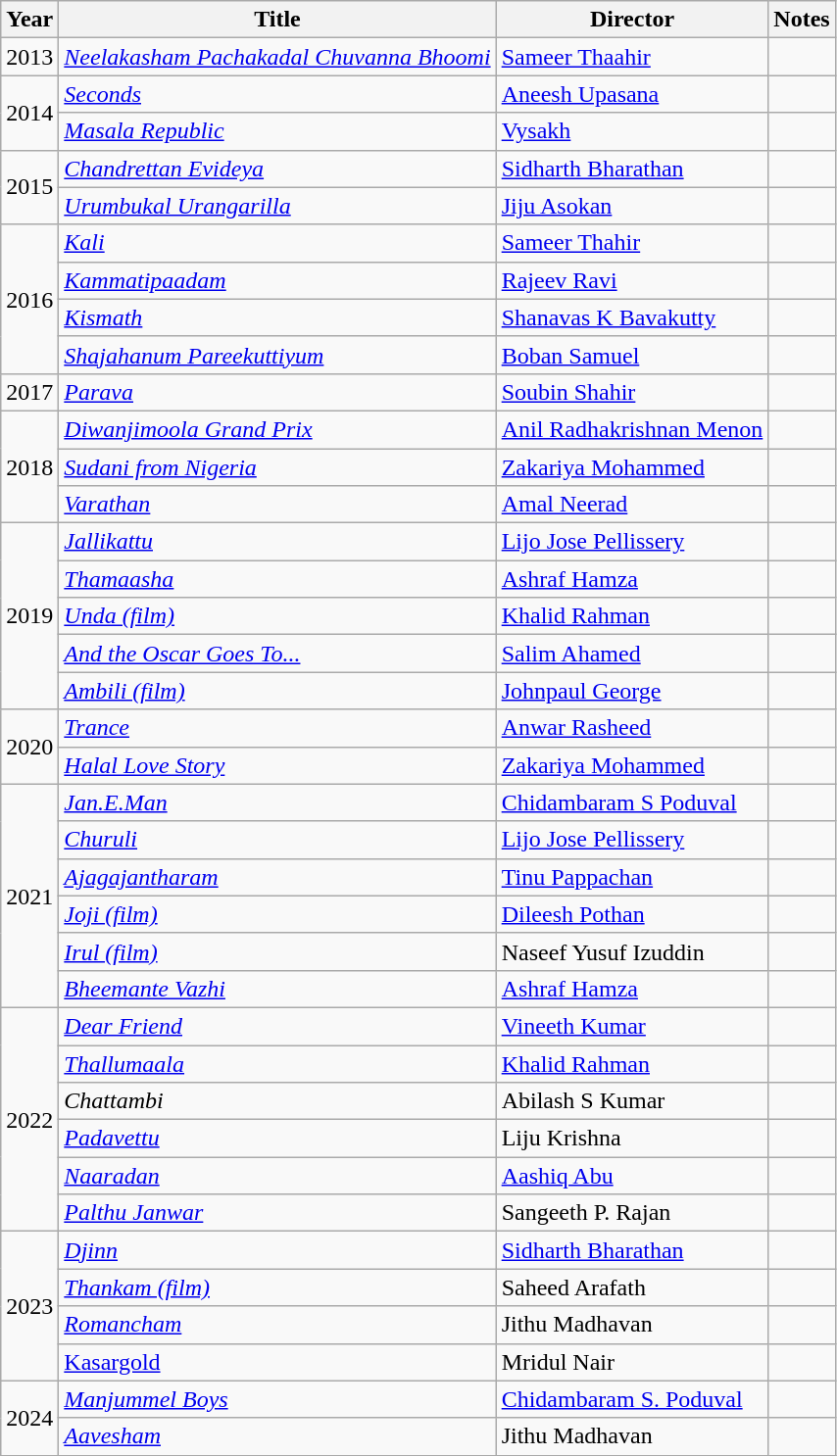<table class="wikitable sortable">
<tr>
<th>Year</th>
<th>Title</th>
<th>Director</th>
<th class="unsortable">Notes</th>
</tr>
<tr>
<td>2013</td>
<td><em><a href='#'>Neelakasham Pachakadal Chuvanna Bhoomi</a></em></td>
<td><a href='#'>Sameer Thaahir</a></td>
<td></td>
</tr>
<tr>
<td rowspan=2>2014</td>
<td><em><a href='#'>Seconds</a></em></td>
<td><a href='#'>Aneesh Upasana</a></td>
<td></td>
</tr>
<tr>
<td><em><a href='#'>Masala Republic</a></em></td>
<td><a href='#'>Vysakh</a></td>
<td></td>
</tr>
<tr>
<td rowspan=2>2015</td>
<td><em><a href='#'>Chandrettan Evideya</a></em></td>
<td><a href='#'>Sidharth Bharathan</a></td>
<td></td>
</tr>
<tr>
<td><em><a href='#'>Urumbukal Urangarilla</a></em></td>
<td><a href='#'>Jiju Asokan</a></td>
<td></td>
</tr>
<tr>
<td rowspan=4>2016</td>
<td><em><a href='#'>Kali</a></em></td>
<td><a href='#'>Sameer Thahir</a></td>
<td></td>
</tr>
<tr>
<td><em><a href='#'>Kammatipaadam</a></em></td>
<td><a href='#'>Rajeev Ravi</a></td>
<td></td>
</tr>
<tr>
<td><em><a href='#'>Kismath</a></em></td>
<td><a href='#'>Shanavas K Bavakutty</a></td>
<td></td>
</tr>
<tr>
<td><em><a href='#'>Shajahanum Pareekuttiyum</a></em></td>
<td><a href='#'>Boban Samuel</a></td>
<td></td>
</tr>
<tr>
<td>2017</td>
<td><em><a href='#'>Parava</a></em></td>
<td><a href='#'>Soubin Shahir</a></td>
<td></td>
</tr>
<tr>
<td rowspan=3>2018</td>
<td><em><a href='#'>Diwanjimoola Grand Prix</a></em></td>
<td><a href='#'>Anil Radhakrishnan Menon</a></td>
<td></td>
</tr>
<tr>
<td><em><a href='#'>Sudani from Nigeria</a></em></td>
<td><a href='#'>Zakariya Mohammed</a></td>
<td></td>
</tr>
<tr>
<td><em><a href='#'>Varathan</a></em></td>
<td><a href='#'>Amal Neerad</a></td>
<td></td>
</tr>
<tr>
<td rowspan=5>2019</td>
<td><em><a href='#'>Jallikattu</a></em></td>
<td><a href='#'>Lijo Jose Pellissery</a></td>
<td></td>
</tr>
<tr>
<td><em><a href='#'>Thamaasha</a></em></td>
<td><a href='#'>Ashraf Hamza</a></td>
<td></td>
</tr>
<tr>
<td><em><a href='#'>Unda (film)</a></em></td>
<td><a href='#'>Khalid Rahman</a></td>
<td></td>
</tr>
<tr>
<td><em><a href='#'>And the Oscar Goes To...</a></em></td>
<td><a href='#'>Salim Ahamed</a></td>
<td></td>
</tr>
<tr>
<td><em><a href='#'>Ambili (film)</a></em></td>
<td><a href='#'>Johnpaul George</a></td>
<td></td>
</tr>
<tr>
<td rowspan=2>2020</td>
<td><em><a href='#'>Trance</a></em></td>
<td><a href='#'>Anwar Rasheed</a></td>
<td></td>
</tr>
<tr>
<td><em><a href='#'>Halal Love Story</a></em></td>
<td><a href='#'>Zakariya Mohammed</a></td>
<td></td>
</tr>
<tr>
<td rowspan=6>2021</td>
<td><em><a href='#'>Jan.E.Man</a></em></td>
<td><a href='#'>Chidambaram S Poduval</a></td>
<td></td>
</tr>
<tr>
<td><em><a href='#'>Churuli</a></em></td>
<td><a href='#'>Lijo Jose Pellissery</a></td>
<td></td>
</tr>
<tr>
<td><em><a href='#'>Ajagajantharam</a></em></td>
<td><a href='#'>Tinu Pappachan</a></td>
<td></td>
</tr>
<tr>
<td><em><a href='#'>Joji (film)</a></em></td>
<td><a href='#'>Dileesh Pothan</a></td>
<td></td>
</tr>
<tr>
<td><em><a href='#'>Irul (film)</a></em></td>
<td>Naseef Yusuf Izuddin</td>
<td></td>
</tr>
<tr>
<td><em><a href='#'>Bheemante Vazhi</a></em></td>
<td><a href='#'>Ashraf Hamza</a></td>
<td></td>
</tr>
<tr>
<td rowspan=6>2022</td>
<td><em><a href='#'>Dear Friend</a></em></td>
<td><a href='#'>Vineeth Kumar</a></td>
<td></td>
</tr>
<tr>
<td><em><a href='#'>Thallumaala</a></em></td>
<td><a href='#'>Khalid Rahman</a></td>
<td></td>
</tr>
<tr>
<td><em>Chattambi</em></td>
<td>Abilash S Kumar</td>
<td></td>
</tr>
<tr>
<td><em><a href='#'>Padavettu</a></em></td>
<td>Liju Krishna</td>
<td></td>
</tr>
<tr>
<td><em><a href='#'>Naaradan</a></em></td>
<td><a href='#'>Aashiq Abu</a></td>
<td></td>
</tr>
<tr>
<td><em><a href='#'>Palthu Janwar</a></em></td>
<td>Sangeeth P. Rajan</td>
<td></td>
</tr>
<tr>
<td rowspan="4">2023</td>
<td><em><a href='#'>Djinn</a></em></td>
<td><a href='#'>Sidharth Bharathan</a></td>
<td></td>
</tr>
<tr>
<td><em><a href='#'>Thankam (film)</a></em></td>
<td>Saheed Arafath</td>
<td></td>
</tr>
<tr>
<td><em><a href='#'>Romancham</a></em></td>
<td>Jithu Madhavan</td>
<td></td>
</tr>
<tr>
<td><a href='#'>Kasargold</a></td>
<td>Mridul Nair</td>
<td></td>
</tr>
<tr>
<td rowspan=2>2024</td>
<td><em><a href='#'>Manjummel Boys</a></em></td>
<td><a href='#'>Chidambaram S. Poduval</a></td>
<td></td>
</tr>
<tr>
<td><em><a href='#'>Aavesham</a></em></td>
<td>Jithu Madhavan</td>
<td></td>
</tr>
<tr>
</tr>
</table>
